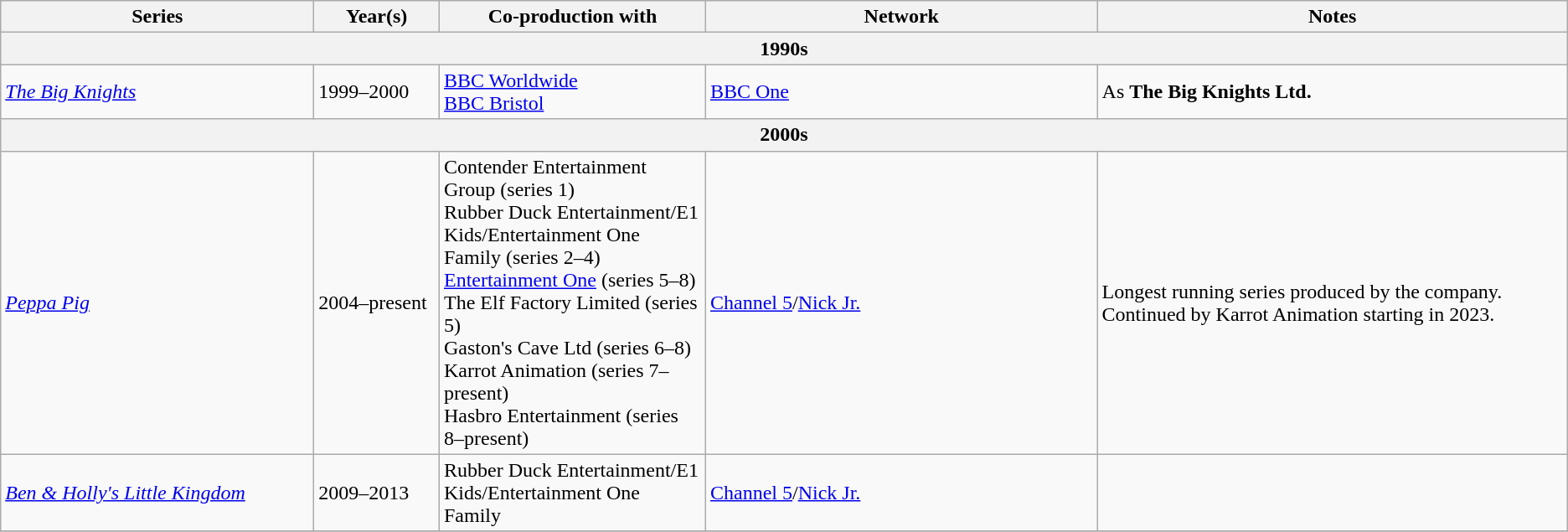<table class="wikitable sortable" style="width: auto; style="width:75%;" table-layout: fixed;" |>
<tr>
<th style="width:20%;">Series</th>
<th style="width:8%;">Year(s)</th>
<th style=width:17%;">Co-production with</th>
<th style=width:25%;">Network</th>
<th style=width:30%;" class="unsortable">Notes</th>
</tr>
<tr>
<th colspan="5" style"background:#f46d25;">1990s</th>
</tr>
<tr>
<td><em><a href='#'>The Big Knights</a></em></td>
<td>1999–2000</td>
<td><a href='#'>BBC Worldwide</a><br><a href='#'>BBC Bristol</a></td>
<td><a href='#'>BBC One</a></td>
<td>As <strong>The Big Knights Ltd.</strong></td>
</tr>
<tr>
<th colspan="5" style"background: #f46d25;">2000s</th>
</tr>
<tr>
<td><em><a href='#'>Peppa Pig</a></em></td>
<td>2004–present</td>
<td>Contender Entertainment Group (series 1)<br>Rubber Duck Entertainment/E1 Kids/Entertainment One Family (series 2–4)<br><a href='#'>Entertainment One</a> (series 5–8)<br>The Elf Factory Limited (series 5)<br>Gaston's Cave Ltd (series 6–8)<br>Karrot Animation (series 7–present)<br>Hasbro Entertainment (series 8–present)</td>
<td><a href='#'>Channel 5</a>/<a href='#'>Nick Jr.</a></td>
<td>Longest running series produced by the company. Continued by Karrot Animation starting in 2023.</td>
</tr>
<tr>
<td><em><a href='#'>Ben & Holly's Little Kingdom</a></em></td>
<td>2009–2013</td>
<td>Rubber Duck Entertainment/E1 Kids/Entertainment One Family</td>
<td><a href='#'>Channel 5</a>/<a href='#'>Nick Jr.</a></td>
<td></td>
</tr>
<tr>
</tr>
</table>
